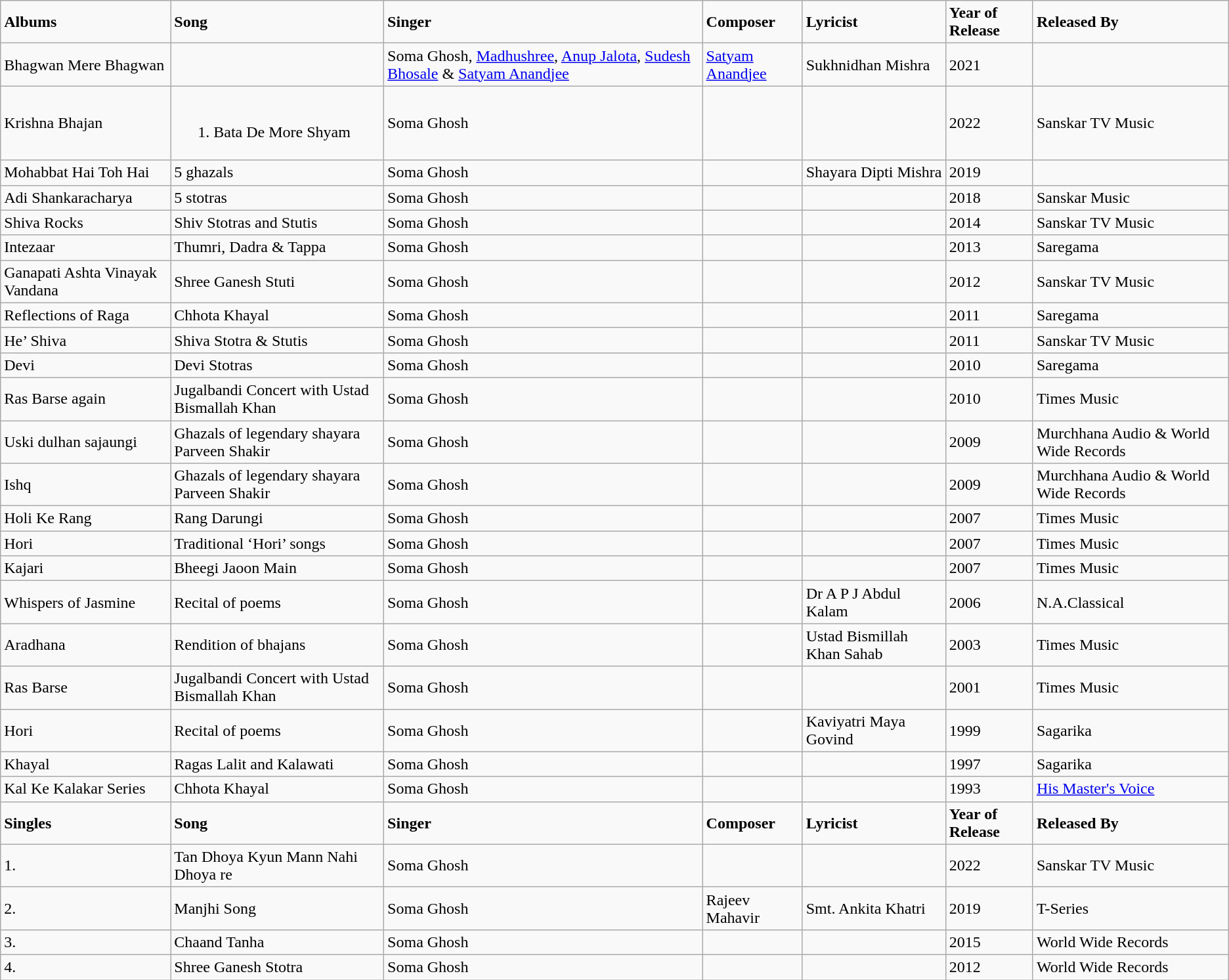<table class="wikitable sortable">
<tr>
<td><strong>Albums</strong></td>
<td><strong>Song</strong></td>
<td><strong>Singer</strong></td>
<td><strong>Composer</strong></td>
<td><strong>Lyricist</strong></td>
<td><strong>Year of Release</strong></td>
<td><strong>Released By</strong></td>
</tr>
<tr>
<td>Bhagwan Mere Bhagwan</td>
<td></td>
<td>Soma Ghosh, <a href='#'>Madhushree</a>, <a href='#'>Anup Jalota</a>, <a href='#'>Sudesh Bhosale</a> & <a href='#'>Satyam Anandjee</a></td>
<td><a href='#'>Satyam Anandjee</a></td>
<td>Sukhnidhan Mishra</td>
<td>2021</td>
<td></td>
</tr>
<tr>
<td>Krishna Bhajan</td>
<td><br><ol><li>Bata De More Shyam</li></ol></td>
<td>Soma Ghosh</td>
<td></td>
<td></td>
<td>2022</td>
<td>Sanskar TV Music</td>
</tr>
<tr>
<td>Mohabbat Hai Toh Hai</td>
<td>5 ghazals</td>
<td>Soma Ghosh</td>
<td></td>
<td>Shayara Dipti Mishra</td>
<td>2019</td>
<td></td>
</tr>
<tr>
<td>Adi Shankaracharya</td>
<td>5 stotras</td>
<td>Soma Ghosh</td>
<td></td>
<td></td>
<td>2018</td>
<td>Sanskar Music</td>
</tr>
<tr>
<td>Shiva Rocks</td>
<td>Shiv Stotras and Stutis</td>
<td>Soma Ghosh</td>
<td></td>
<td></td>
<td>2014</td>
<td>Sanskar TV Music</td>
</tr>
<tr>
<td>Intezaar</td>
<td>Thumri, Dadra & Tappa</td>
<td>Soma Ghosh</td>
<td></td>
<td></td>
<td>2013</td>
<td>Saregama</td>
</tr>
<tr>
<td>Ganapati Ashta Vinayak Vandana</td>
<td>Shree Ganesh Stuti</td>
<td>Soma Ghosh</td>
<td></td>
<td></td>
<td>2012</td>
<td>Sanskar TV Music</td>
</tr>
<tr>
<td>Reflections of Raga</td>
<td>Chhota Khayal</td>
<td>Soma Ghosh</td>
<td></td>
<td></td>
<td>2011</td>
<td>Saregama</td>
</tr>
<tr>
<td>He’ Shiva</td>
<td>Shiva Stotra & Stutis</td>
<td>Soma Ghosh</td>
<td></td>
<td></td>
<td>2011</td>
<td>Sanskar TV Music</td>
</tr>
<tr>
<td>Devi</td>
<td>Devi Stotras</td>
<td>Soma Ghosh</td>
<td></td>
<td></td>
<td>2010</td>
<td>Saregama</td>
</tr>
<tr>
<td>Ras Barse again</td>
<td>Jugalbandi Concert with Ustad Bismallah Khan</td>
<td>Soma Ghosh</td>
<td></td>
<td></td>
<td>2010</td>
<td>Times Music</td>
</tr>
<tr>
<td>Uski dulhan sajaungi</td>
<td>Ghazals of legendary shayara Parveen Shakir</td>
<td>Soma Ghosh</td>
<td></td>
<td></td>
<td>2009</td>
<td>Murchhana Audio & World Wide Records</td>
</tr>
<tr>
<td>Ishq</td>
<td>Ghazals of legendary shayara Parveen Shakir</td>
<td>Soma Ghosh</td>
<td></td>
<td></td>
<td>2009</td>
<td>Murchhana Audio & World Wide Records</td>
</tr>
<tr>
<td>Holi Ke Rang</td>
<td>Rang Darungi</td>
<td>Soma Ghosh</td>
<td></td>
<td></td>
<td>2007</td>
<td>Times Music</td>
</tr>
<tr>
<td>Hori</td>
<td>Traditional ‘Hori’ songs</td>
<td>Soma Ghosh</td>
<td></td>
<td></td>
<td>2007</td>
<td>Times Music</td>
</tr>
<tr>
<td>Kajari</td>
<td>Bheegi Jaoon Main</td>
<td>Soma Ghosh</td>
<td></td>
<td></td>
<td>2007</td>
<td>Times Music</td>
</tr>
<tr>
<td>Whispers of Jasmine</td>
<td>Recital of poems</td>
<td>Soma Ghosh</td>
<td></td>
<td>Dr A P J Abdul Kalam</td>
<td>2006</td>
<td>N.A.Classical</td>
</tr>
<tr>
<td>Aradhana</td>
<td>Rendition of bhajans</td>
<td>Soma Ghosh</td>
<td></td>
<td>Ustad Bismillah Khan Sahab</td>
<td>2003</td>
<td>Times Music</td>
</tr>
<tr>
<td>Ras Barse</td>
<td>Jugalbandi Concert with Ustad Bismallah Khan</td>
<td>Soma Ghosh</td>
<td></td>
<td></td>
<td>2001</td>
<td>Times Music</td>
</tr>
<tr>
<td>Hori</td>
<td>Recital of poems</td>
<td>Soma Ghosh</td>
<td></td>
<td>Kaviyatri Maya Govind</td>
<td>1999</td>
<td>Sagarika</td>
</tr>
<tr>
<td>Khayal</td>
<td>Ragas Lalit and Kalawati</td>
<td>Soma Ghosh</td>
<td></td>
<td></td>
<td>1997</td>
<td>Sagarika</td>
</tr>
<tr>
<td>Kal Ke Kalakar Series</td>
<td>Chhota Khayal</td>
<td>Soma Ghosh</td>
<td></td>
<td></td>
<td>1993</td>
<td><a href='#'>His Master's Voice</a></td>
</tr>
<tr>
<td><strong>Singles</strong></td>
<td><strong>Song</strong></td>
<td><strong>Singer</strong></td>
<td><strong>Composer</strong></td>
<td><strong>Lyricist</strong></td>
<td><strong>Year of Release</strong></td>
<td><strong>Released By</strong></td>
</tr>
<tr>
<td>1.</td>
<td>Tan Dhoya Kyun Mann Nahi Dhoya re</td>
<td>Soma Ghosh</td>
<td></td>
<td></td>
<td>2022</td>
<td>Sanskar TV Music</td>
</tr>
<tr>
<td>2.</td>
<td>Manjhi Song</td>
<td>Soma Ghosh</td>
<td>Rajeev Mahavir</td>
<td>Smt. Ankita Khatri</td>
<td>2019</td>
<td>T-Series</td>
</tr>
<tr>
<td>3.</td>
<td>Chaand Tanha</td>
<td>Soma Ghosh</td>
<td></td>
<td></td>
<td>2015</td>
<td>World Wide Records</td>
</tr>
<tr>
<td>4.</td>
<td>Shree Ganesh Stotra</td>
<td>Soma Ghosh</td>
<td></td>
<td></td>
<td>2012</td>
<td>World Wide Records</td>
</tr>
</table>
